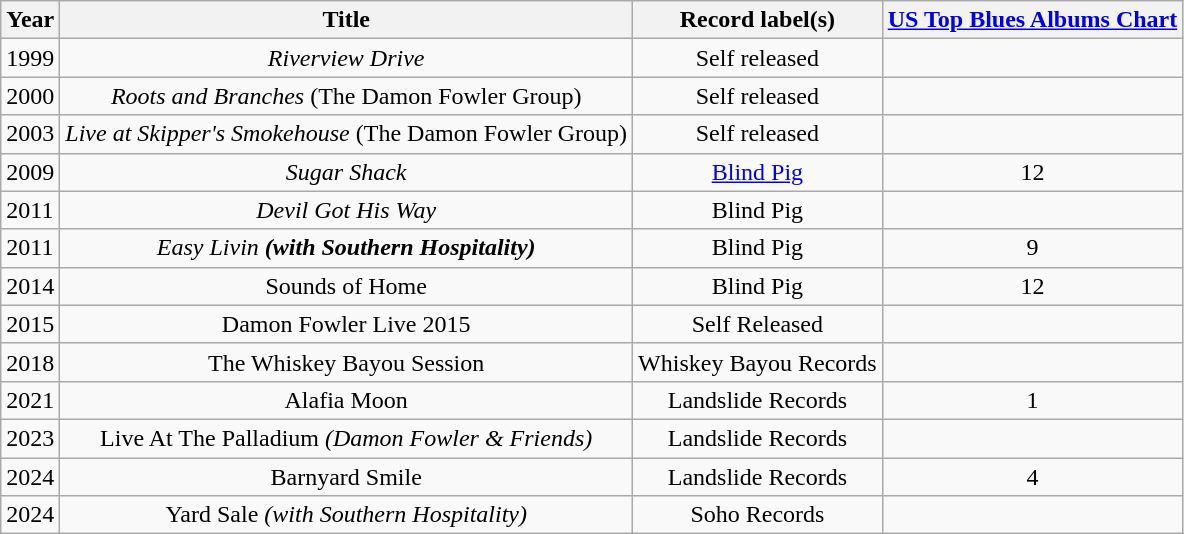<table class="wikitable sortable">
<tr>
<th>Year</th>
<th>Title</th>
<th>Record label(s)</th>
<th><a href='#'>US Top Blues Albums Chart</a></th>
</tr>
<tr>
<td>1999</td>
<td style="text-align:center;"><em>Riverview Drive</em></td>
<td style="text-align:center;">Self released</td>
<td style="text-align:center;"></td>
</tr>
<tr>
<td>2000</td>
<td style="text-align:center;"><em>Roots and Branches</em> (The Damon Fowler Group)</td>
<td style="text-align:center;">Self released</td>
<td style="text-align:center;"></td>
</tr>
<tr>
<td>2003</td>
<td style="text-align:center;"><em>Live at Skipper's Smokehouse</em> (The Damon Fowler Group)</td>
<td style="text-align:center;">Self released</td>
<td style="text-align:center;"></td>
</tr>
<tr>
<td>2009</td>
<td style="text-align:center;"><em>Sugar Shack</em></td>
<td style="text-align:center;"><a href='#'>Blind Pig</a></td>
<td style="text-align:center;">12</td>
</tr>
<tr>
<td>2011</td>
<td style="text-align:center;"><em>Devil Got His Way</em></td>
<td style="text-align:center;">Blind Pig</td>
<td style="text-align:center;"></td>
</tr>
<tr>
<td>2011</td>
<td style="text-align:center;"><em>Easy Livin<strong> (with Southern Hospitality)</td>
<td style="text-align:center;">Blind Pig</td>
<td style="text-align:center;">9</td>
</tr>
<tr>
<td>2014</td>
<td style="text-align:center;"></em>Sounds of Home<em></td>
<td style="text-align:center;">Blind Pig</td>
<td style="text-align:center;">12</td>
</tr>
<tr>
<td>2015</td>
<td style="text-align:center;"></em>Damon Fowler Live 2015<em></td>
<td style="text-align:center;">Self Released</td>
<td></td>
</tr>
<tr>
<td>2018</td>
<td style="text-align:center;"></em>The Whiskey Bayou Session<em></td>
<td style="text-align:center;">Whiskey Bayou Records</td>
<td></td>
</tr>
<tr>
<td>2021</td>
<td style="text-align:center;"></em>Alafia Moon<em></td>
<td style="text-align:center;">Landslide Records</td>
<td style="text-align:center;">1</td>
</tr>
<tr>
<td>2023</td>
<td style="text-align:center;"></em>Live At The Palladium<em> (Damon Fowler & Friends)</td>
<td style="text-align:center;">Landslide Records</td>
<td></td>
</tr>
<tr>
<td>2024</td>
<td style="text-align:center;"></em>Barnyard Smile<em></td>
<td style="text-align:center;">Landslide Records</td>
<td style="text-align:center;">4</td>
</tr>
<tr>
<td>2024</td>
<td style="text-align:center;"></em>Yard Sale<em> (with Southern Hospitality)</td>
<td style="text-align:center;">Soho Records</td>
<td style="text-align:center;"></td>
</tr>
</table>
